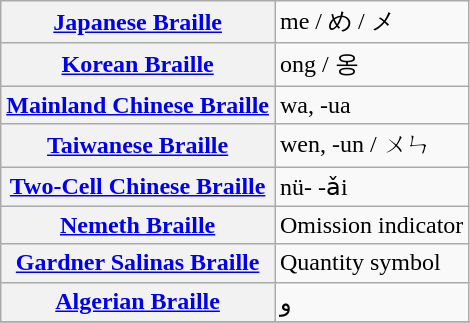<table class="wikitable">
<tr>
<th align=left><a href='#'>Japanese Braille</a></th>
<td>me / め / メ </td>
</tr>
<tr>
<th align=left><a href='#'>Korean Braille</a></th>
<td>ong / 옹 </td>
</tr>
<tr>
<th align=left><a href='#'>Mainland Chinese Braille</a></th>
<td>wa, -ua </td>
</tr>
<tr>
<th align=left><a href='#'>Taiwanese Braille</a></th>
<td>wen, -un / ㄨㄣ</td>
</tr>
<tr>
<th align=left><a href='#'>Two-Cell Chinese Braille</a></th>
<td>nü- -ǎi</td>
</tr>
<tr>
<th align=left><a href='#'>Nemeth Braille</a></th>
<td>Omission indicator </td>
</tr>
<tr>
<th align=left><a href='#'>Gardner Salinas Braille</a></th>
<td>Quantity symbol </td>
</tr>
<tr>
<th align=left><a href='#'>Algerian Braille</a></th>
<td>و ‎</td>
</tr>
<tr>
</tr>
</table>
